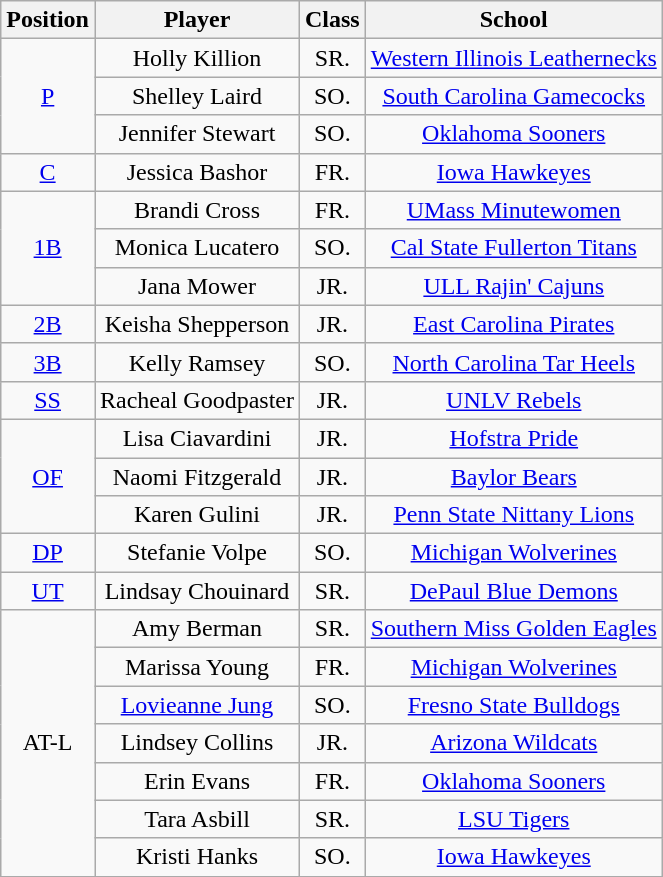<table class="wikitable">
<tr>
<th>Position</th>
<th>Player</th>
<th>Class</th>
<th>School</th>
</tr>
<tr align=center>
<td rowspan=3><a href='#'>P</a></td>
<td>Holly Killion</td>
<td>SR.</td>
<td><a href='#'>Western Illinois Leathernecks</a></td>
</tr>
<tr align=center>
<td>Shelley Laird</td>
<td>SO.</td>
<td><a href='#'>South Carolina Gamecocks</a></td>
</tr>
<tr align=center>
<td>Jennifer Stewart</td>
<td>SO.</td>
<td><a href='#'>Oklahoma Sooners</a></td>
</tr>
<tr align=center>
<td rowspan=1><a href='#'>C</a></td>
<td>Jessica Bashor</td>
<td>FR.</td>
<td><a href='#'>Iowa Hawkeyes</a></td>
</tr>
<tr align=center>
<td rowspan=3><a href='#'>1B</a></td>
<td>Brandi Cross</td>
<td>FR.</td>
<td><a href='#'>UMass Minutewomen</a></td>
</tr>
<tr align=center>
<td>Monica Lucatero</td>
<td>SO.</td>
<td><a href='#'>Cal State Fullerton Titans</a></td>
</tr>
<tr align=center>
<td>Jana Mower</td>
<td>JR.</td>
<td><a href='#'>ULL Rajin' Cajuns</a></td>
</tr>
<tr align=center>
<td rowspan=1><a href='#'>2B</a></td>
<td>Keisha Shepperson</td>
<td>JR.</td>
<td><a href='#'>East Carolina Pirates</a></td>
</tr>
<tr align=center>
<td rowspan=1><a href='#'>3B</a></td>
<td>Kelly Ramsey</td>
<td>SO.</td>
<td><a href='#'>North Carolina Tar Heels</a></td>
</tr>
<tr align=center>
<td rowspan=1><a href='#'>SS</a></td>
<td>Racheal Goodpaster</td>
<td>JR.</td>
<td><a href='#'>UNLV Rebels</a></td>
</tr>
<tr align=center>
<td rowspan=3><a href='#'>OF</a></td>
<td>Lisa Ciavardini</td>
<td>JR.</td>
<td><a href='#'>Hofstra Pride</a></td>
</tr>
<tr align=center>
<td>Naomi Fitzgerald</td>
<td>JR.</td>
<td><a href='#'>Baylor Bears</a></td>
</tr>
<tr align=center>
<td>Karen Gulini</td>
<td>JR.</td>
<td><a href='#'>Penn State Nittany Lions</a></td>
</tr>
<tr align=center>
<td rowspan=1><a href='#'>DP</a></td>
<td>Stefanie Volpe</td>
<td>SO.</td>
<td><a href='#'>Michigan Wolverines</a></td>
</tr>
<tr align=center>
<td rowspan=1><a href='#'>UT</a></td>
<td>Lindsay Chouinard</td>
<td>SR.</td>
<td><a href='#'>DePaul Blue Demons</a></td>
</tr>
<tr align=center>
<td rowspan=7>AT-L</td>
<td>Amy Berman</td>
<td>SR.</td>
<td><a href='#'>Southern Miss Golden Eagles</a></td>
</tr>
<tr align=center>
<td>Marissa Young</td>
<td>FR.</td>
<td><a href='#'>Michigan Wolverines</a></td>
</tr>
<tr align=center>
<td><a href='#'>Lovieanne Jung</a></td>
<td>SO.</td>
<td><a href='#'>Fresno State Bulldogs</a></td>
</tr>
<tr align=center>
<td>Lindsey Collins</td>
<td>JR.</td>
<td><a href='#'>Arizona Wildcats</a></td>
</tr>
<tr align=center>
<td>Erin Evans</td>
<td>FR.</td>
<td><a href='#'>Oklahoma Sooners</a></td>
</tr>
<tr align=center>
<td>Tara Asbill</td>
<td>SR.</td>
<td><a href='#'>LSU Tigers</a></td>
</tr>
<tr align=center>
<td>Kristi Hanks</td>
<td>SO.</td>
<td><a href='#'>Iowa Hawkeyes</a></td>
</tr>
</table>
